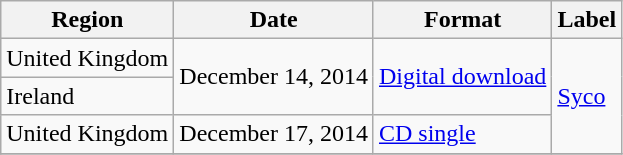<table class="wikitable sortable plainrowheaders">
<tr>
<th scope="col">Region</th>
<th scope="col">Date</th>
<th scope="col">Format</th>
<th scope="col">Label</th>
</tr>
<tr>
<td>United Kingdom</td>
<td rowspan="2">December 14, 2014</td>
<td rowspan="2"><a href='#'>Digital download</a></td>
<td rowspan="3"><a href='#'>Syco</a></td>
</tr>
<tr>
<td>Ireland</td>
</tr>
<tr>
<td>United Kingdom</td>
<td>December 17, 2014</td>
<td><a href='#'>CD single</a></td>
</tr>
<tr>
</tr>
</table>
